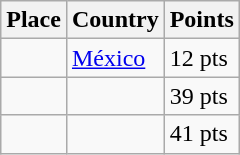<table class=wikitable>
<tr>
<th>Place</th>
<th>Country</th>
<th>Points</th>
</tr>
<tr>
<td align=center></td>
<td> <a href='#'>México</a></td>
<td>12 pts</td>
</tr>
<tr>
<td align=center></td>
<td></td>
<td>39 pts</td>
</tr>
<tr>
<td align=center></td>
<td></td>
<td>41 pts</td>
</tr>
</table>
